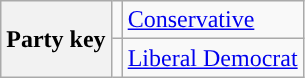<table class=wikitable>
<tr>
<th rowspan=2>Party key</th>
<td style="background:"></td>
<td><a href='#'>Conservative</a></td>
</tr>
<tr>
<td style="background:"></td>
<td><a href='#'>Liberal Democrat</a></td>
</tr>
</table>
